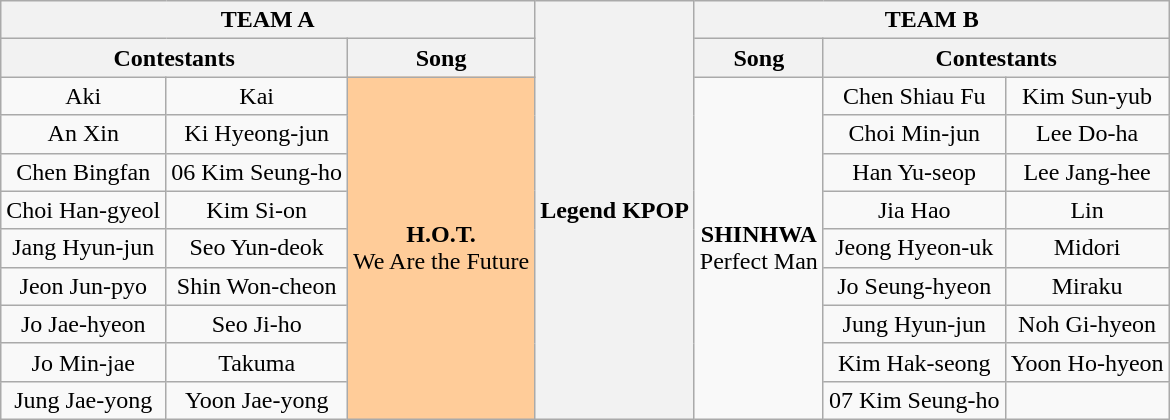<table class="wikitable collapsible" style="text-align:center; font-size:100%;">
<tr>
<th colspan="3">TEAM A</th>
<th rowspan="11">Legend KPOP</th>
<th colspan="3">TEAM B</th>
</tr>
<tr>
<th colspan="2">Contestants</th>
<th><strong>Song</strong></th>
<th>Song</th>
<th colspan="2">Contestants</th>
</tr>
<tr>
<td>Aki</td>
<td>Kai</td>
<td rowspan="9" style="background:#FFCC99;"><strong>H.O.T.</strong><br>We Are the Future</td>
<td rowspan="9"><strong>SHINHWA</strong><br>Perfect Man</td>
<td>Chen Shiau Fu</td>
<td>Kim Sun-yub</td>
</tr>
<tr>
<td>An Xin</td>
<td>Ki Hyeong-jun</td>
<td>Choi Min-jun</td>
<td>Lee Do-ha</td>
</tr>
<tr>
<td>Chen Bingfan</td>
<td>06 Kim Seung-ho</td>
<td>Han Yu-seop</td>
<td>Lee Jang-hee</td>
</tr>
<tr>
<td>Choi Han-gyeol</td>
<td>Kim Si-on</td>
<td>Jia Hao</td>
<td>Lin</td>
</tr>
<tr>
<td>Jang Hyun-jun</td>
<td>Seo Yun-deok</td>
<td>Jeong Hyeon-uk</td>
<td>Midori</td>
</tr>
<tr>
<td>Jeon Jun-pyo</td>
<td>Shin Won-cheon</td>
<td>Jo Seung-hyeon</td>
<td>Miraku</td>
</tr>
<tr>
<td>Jo Jae-hyeon</td>
<td>Seo Ji-ho</td>
<td>Jung Hyun-jun</td>
<td>Noh Gi-hyeon</td>
</tr>
<tr>
<td>Jo Min-jae</td>
<td>Takuma</td>
<td>Kim Hak-seong</td>
<td>Yoon Ho-hyeon</td>
</tr>
<tr>
<td>Jung Jae-yong</td>
<td>Yoon Jae-yong</td>
<td>07 Kim Seung-ho</td>
<td></td>
</tr>
</table>
